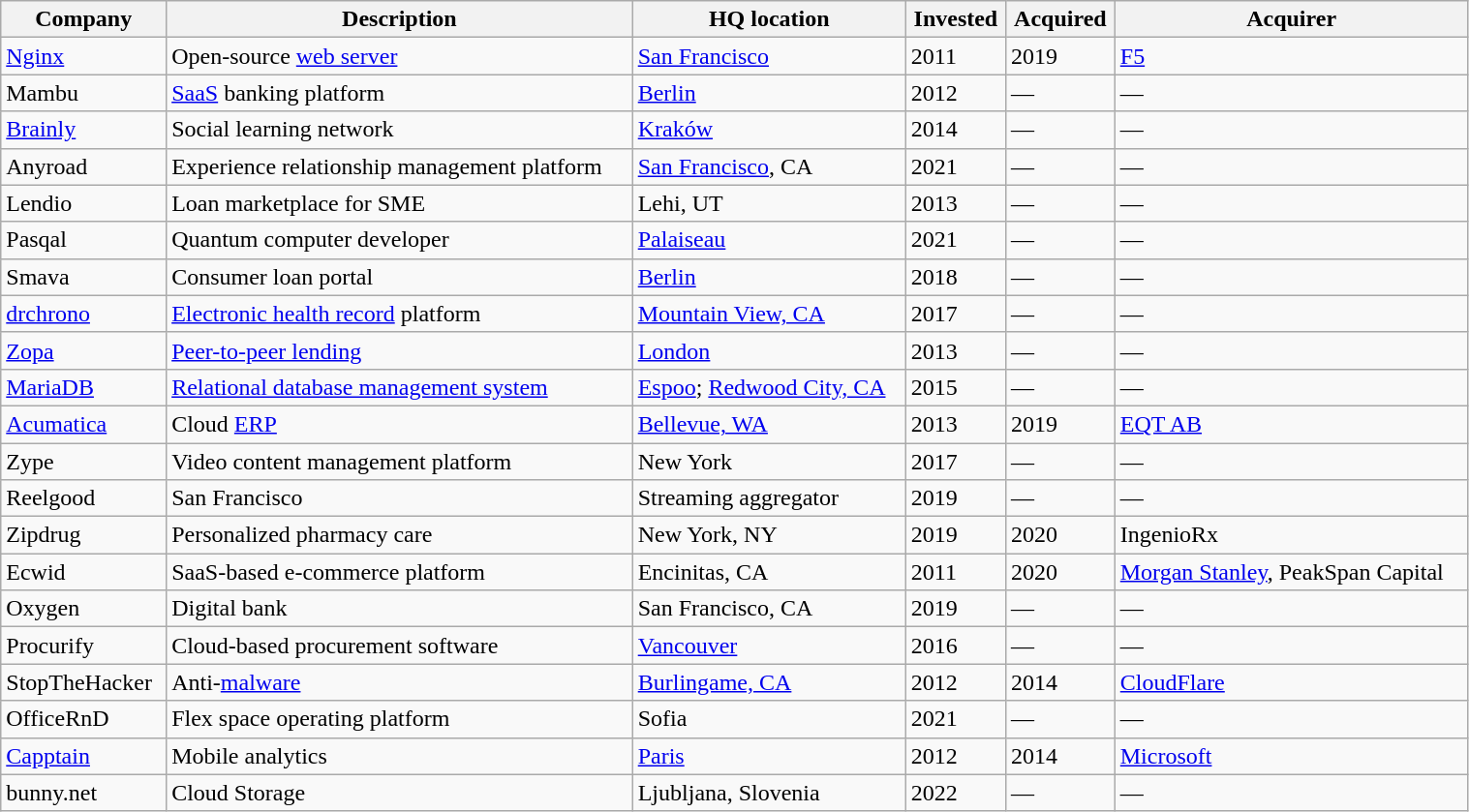<table class="wikitable sortable" style="width: 80%;">
<tr>
<th>Company</th>
<th class="unsortable">Description</th>
<th>HQ location</th>
<th>Invested</th>
<th>Acquired</th>
<th>Acquirer</th>
</tr>
<tr>
<td><a href='#'>Nginx</a></td>
<td>Open-source <a href='#'>web server</a></td>
<td><a href='#'>San Francisco</a></td>
<td>2011</td>
<td>2019</td>
<td><a href='#'>F5</a></td>
</tr>
<tr>
<td>Mambu</td>
<td><a href='#'>SaaS</a> banking platform</td>
<td><a href='#'>Berlin</a></td>
<td>2012</td>
<td>—</td>
<td>—</td>
</tr>
<tr>
<td><a href='#'>Brainly</a></td>
<td>Social learning network</td>
<td><a href='#'>Kraków</a></td>
<td>2014</td>
<td>—</td>
<td>—</td>
</tr>
<tr>
<td>Anyroad</td>
<td>Experience relationship management platform</td>
<td><a href='#'>San Francisco</a>, CA</td>
<td>2021</td>
<td>—</td>
<td>—</td>
</tr>
<tr>
<td>Lendio</td>
<td>Loan marketplace for SME</td>
<td>Lehi, UT</td>
<td>2013</td>
<td>—</td>
<td>—</td>
</tr>
<tr>
<td>Pasqal</td>
<td>Quantum computer developer</td>
<td><a href='#'>Palaiseau</a></td>
<td>2021</td>
<td>—</td>
<td>—</td>
</tr>
<tr>
<td>Smava</td>
<td>Consumer loan portal</td>
<td><a href='#'>Berlin</a></td>
<td>2018</td>
<td>—</td>
<td>—</td>
</tr>
<tr>
<td><a href='#'>drchrono</a></td>
<td><a href='#'>Electronic health record</a> platform</td>
<td><a href='#'>Mountain View, CA</a></td>
<td>2017</td>
<td>—</td>
<td>—</td>
</tr>
<tr>
<td><a href='#'>Zopa</a></td>
<td><a href='#'>Peer-to-peer lending</a></td>
<td><a href='#'>London</a></td>
<td>2013</td>
<td>—</td>
<td>—</td>
</tr>
<tr>
<td><a href='#'>MariaDB</a></td>
<td><a href='#'>Relational database management system</a></td>
<td><a href='#'>Espoo</a>; <a href='#'>Redwood City, CA</a></td>
<td>2015</td>
<td>—</td>
<td>—</td>
</tr>
<tr>
<td><a href='#'>Acumatica</a></td>
<td>Cloud <a href='#'>ERP</a></td>
<td><a href='#'>Bellevue, WA</a></td>
<td>2013</td>
<td>2019</td>
<td><a href='#'>EQT AB</a></td>
</tr>
<tr>
<td>Zype</td>
<td>Video content management platform</td>
<td>New York</td>
<td>2017</td>
<td>—</td>
<td>—</td>
</tr>
<tr>
<td>Reelgood</td>
<td>San Francisco</td>
<td>Streaming aggregator</td>
<td>2019</td>
<td>—</td>
<td>—</td>
</tr>
<tr>
<td>Zipdrug</td>
<td>Personalized pharmacy care</td>
<td>New York, NY</td>
<td>2019</td>
<td>2020</td>
<td>IngenioRx</td>
</tr>
<tr>
<td>Ecwid</td>
<td>SaaS-based e-commerce platform</td>
<td>Encinitas, CA</td>
<td>2011</td>
<td>2020</td>
<td><a href='#'>Morgan Stanley</a>, PeakSpan Capital</td>
</tr>
<tr>
<td>Oxygen</td>
<td>Digital bank</td>
<td>San Francisco, CA</td>
<td>2019</td>
<td>—</td>
<td>—</td>
</tr>
<tr>
<td>Procurify</td>
<td>Cloud-based procurement software</td>
<td><a href='#'>Vancouver</a></td>
<td>2016</td>
<td>—</td>
<td>—</td>
</tr>
<tr>
<td>StopTheHacker</td>
<td>Anti-<a href='#'>malware</a></td>
<td><a href='#'>Burlingame, CA</a></td>
<td>2012</td>
<td>2014</td>
<td><a href='#'>CloudFlare</a></td>
</tr>
<tr>
<td>OfficeRnD</td>
<td>Flex space operating platform</td>
<td>Sofia</td>
<td>2021</td>
<td>—</td>
<td>—</td>
</tr>
<tr>
<td><a href='#'>Capptain</a></td>
<td>Mobile analytics</td>
<td><a href='#'>Paris</a></td>
<td>2012</td>
<td>2014</td>
<td><a href='#'>Microsoft</a></td>
</tr>
<tr>
<td>bunny.net</td>
<td>Cloud Storage</td>
<td>Ljubljana, Slovenia</td>
<td>2022</td>
<td>—</td>
<td>—</td>
</tr>
</table>
